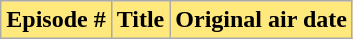<table class="wikitable plainrowheaders">
<tr>
<th style="background-color:#FFE87C;">Episode #</th>
<th style="background-color:#FFE87C;">Title</th>
<th style="background-color:#FFE87C;">Original air date<br>








</th>
</tr>
</table>
